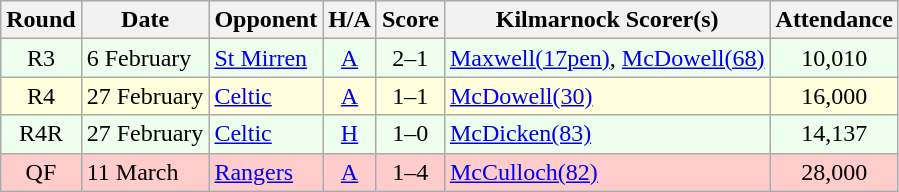<table class="wikitable" style="text-align:center">
<tr>
<th>Round</th>
<th>Date</th>
<th>Opponent</th>
<th>H/A</th>
<th>Score</th>
<th>Kilmarnock Scorer(s)</th>
<th>Attendance</th>
</tr>
<tr bgcolor=#EEFFEE>
<td>R3</td>
<td align=left>6 February</td>
<td align=left><a href='#'>St Mirren</a></td>
<td><a href='#'>A</a></td>
<td>2–1</td>
<td align=left><a href='#'>Maxwell(17pen)</a>, <a href='#'>McDowell(68)</a></td>
<td>10,010</td>
</tr>
<tr bgcolor=#FFFFDD>
<td>R4</td>
<td align=left>27 February</td>
<td align=left><a href='#'>Celtic</a></td>
<td><a href='#'>A</a></td>
<td>1–1</td>
<td align=left><a href='#'>McDowell(30)</a></td>
<td>16,000</td>
</tr>
<tr bgcolor=#EEFFEE>
<td>R4R</td>
<td align=left>27 February</td>
<td align=left><a href='#'>Celtic</a></td>
<td><a href='#'>H</a></td>
<td>1–0</td>
<td align=left><a href='#'>McDicken(83)</a></td>
<td>14,137</td>
</tr>
<tr bgcolor=#FFCCCC>
<td>QF</td>
<td align=left>11 March</td>
<td align=left><a href='#'>Rangers</a></td>
<td><a href='#'>A</a></td>
<td>1–4</td>
<td align=left><a href='#'>McCulloch(82)</a></td>
<td>28,000</td>
</tr>
</table>
